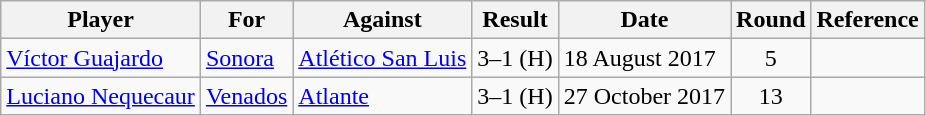<table class="wikitable sortable">
<tr>
<th>Player</th>
<th>For</th>
<th>Against</th>
<th>Result</th>
<th>Date</th>
<th>Round</th>
<th>Reference</th>
</tr>
<tr>
<td> <a href='#'>Víctor Guajardo</a></td>
<td><a href='#'>Sonora</a></td>
<td><a href='#'>Atlético San Luis</a></td>
<td align=center>3–1 (H)</td>
<td>18 August 2017</td>
<td align=center>5</td>
<td align=center></td>
</tr>
<tr>
<td> <a href='#'>Luciano Nequecaur</a></td>
<td><a href='#'>Venados</a></td>
<td><a href='#'>Atlante</a></td>
<td align=center>3–1 (H)</td>
<td>27 October 2017</td>
<td align=center>13</td>
<td align=center></td>
</tr>
</table>
